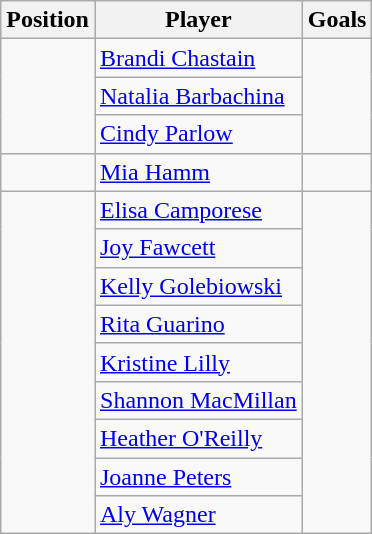<table class="wikitable">
<tr>
<th>Position</th>
<th>Player</th>
<th>Goals<br></th>
</tr>
<tr>
<td rowspan=3></td>
<td> <a href='#'>Brandi Chastain</a><br></td>
<td rowspan=3></td>
</tr>
<tr>
<td> <a href='#'>Natalia Barbachina</a><br></td>
</tr>
<tr>
<td> <a href='#'>Cindy Parlow</a></td>
</tr>
<tr>
<td></td>
<td> <a href='#'>Mia Hamm</a><br></td>
<td></td>
</tr>
<tr>
<td rowspan=9></td>
<td> <a href='#'>Elisa Camporese</a><br></td>
<td rowspan=9></td>
</tr>
<tr>
<td> <a href='#'>Joy Fawcett</a><br></td>
</tr>
<tr>
<td> <a href='#'>Kelly Golebiowski</a><br></td>
</tr>
<tr>
<td> <a href='#'>Rita Guarino</a><br></td>
</tr>
<tr>
<td> <a href='#'>Kristine Lilly</a><br></td>
</tr>
<tr>
<td> <a href='#'>Shannon MacMillan</a><br></td>
</tr>
<tr>
<td> <a href='#'>Heather O'Reilly</a><br></td>
</tr>
<tr>
<td> <a href='#'>Joanne Peters</a><br></td>
</tr>
<tr>
<td> <a href='#'>Aly Wagner</a></td>
</tr>
</table>
